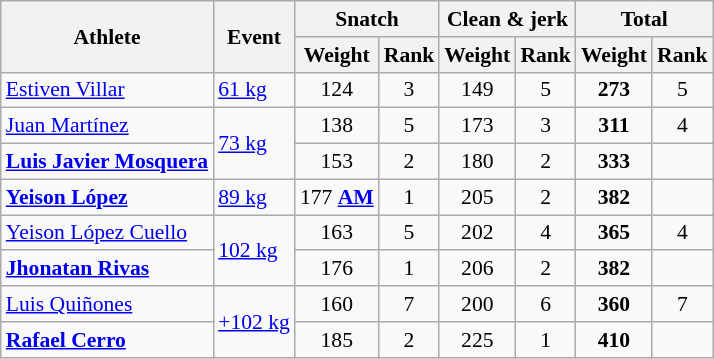<table class="wikitable" style=font-size:90%>
<tr>
<th rowspan="2">Athlete</th>
<th rowspan="2">Event</th>
<th colspan="2">Snatch</th>
<th colspan="2">Clean & jerk</th>
<th colspan="2">Total</th>
</tr>
<tr>
<th>Weight</th>
<th>Rank</th>
<th>Weight</th>
<th>Rank</th>
<th>Weight</th>
<th>Rank</th>
</tr>
<tr align=center>
<td align="left"><a href='#'>Estiven Villar</a></td>
<td align="left"><a href='#'>61 kg</a></td>
<td>124</td>
<td>3</td>
<td>149</td>
<td>5</td>
<td><strong>273</strong></td>
<td>5</td>
</tr>
<tr align=center>
<td align="left"><a href='#'>Juan Martínez</a></td>
<td align="left" rowspan=2><a href='#'>73 kg</a></td>
<td>138</td>
<td>5</td>
<td>173</td>
<td>3</td>
<td><strong>311</strong></td>
<td>4</td>
</tr>
<tr align=center>
<td align="left"><strong><a href='#'>Luis Javier Mosquera</a></strong></td>
<td>153</td>
<td>2</td>
<td>180</td>
<td>2</td>
<td><strong>333</strong></td>
<td></td>
</tr>
<tr align=center>
<td align="left"><strong><a href='#'>Yeison López</a></strong></td>
<td align="left"><a href='#'>89 kg</a></td>
<td>177 <strong><a href='#'>AM</a></strong></td>
<td>1</td>
<td>205</td>
<td>2</td>
<td><strong>382</strong></td>
<td></td>
</tr>
<tr align=center>
<td align="left"><a href='#'>Yeison López Cuello</a></td>
<td align="left" rowspan=2><a href='#'>102 kg</a></td>
<td>163</td>
<td>5</td>
<td>202</td>
<td>4</td>
<td><strong>365</strong></td>
<td>4</td>
</tr>
<tr align=center>
<td align="left"><strong><a href='#'>Jhonatan Rivas</a></strong></td>
<td>176</td>
<td>1</td>
<td>206</td>
<td>2</td>
<td><strong>382</strong></td>
<td></td>
</tr>
<tr align=center>
<td align="left"><a href='#'>Luis Quiñones</a></td>
<td align="left" rowspan=2><a href='#'>+102 kg</a></td>
<td>160</td>
<td>7</td>
<td>200</td>
<td>6</td>
<td><strong>360</strong></td>
<td>7</td>
</tr>
<tr align=center>
<td align="left"><strong><a href='#'>Rafael Cerro</a></strong></td>
<td>185</td>
<td>2</td>
<td>225</td>
<td>1</td>
<td><strong>410</strong></td>
<td></td>
</tr>
</table>
